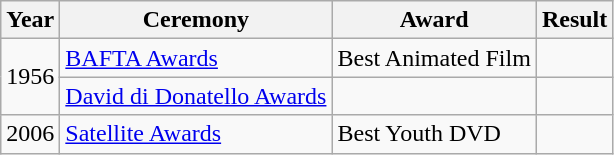<table class="wikitable">
<tr ">
<th>Year</th>
<th>Ceremony</th>
<th>Award</th>
<th>Result</th>
</tr>
<tr>
<td rowspan="2">1956</td>
<td><a href='#'>BAFTA Awards</a></td>
<td>Best Animated Film</td>
<td></td>
</tr>
<tr>
<td><a href='#'>David di Donatello Awards</a></td>
<td></td>
<td></td>
</tr>
<tr>
<td>2006</td>
<td><a href='#'>Satellite Awards</a></td>
<td>Best Youth DVD</td>
<td></td>
</tr>
</table>
